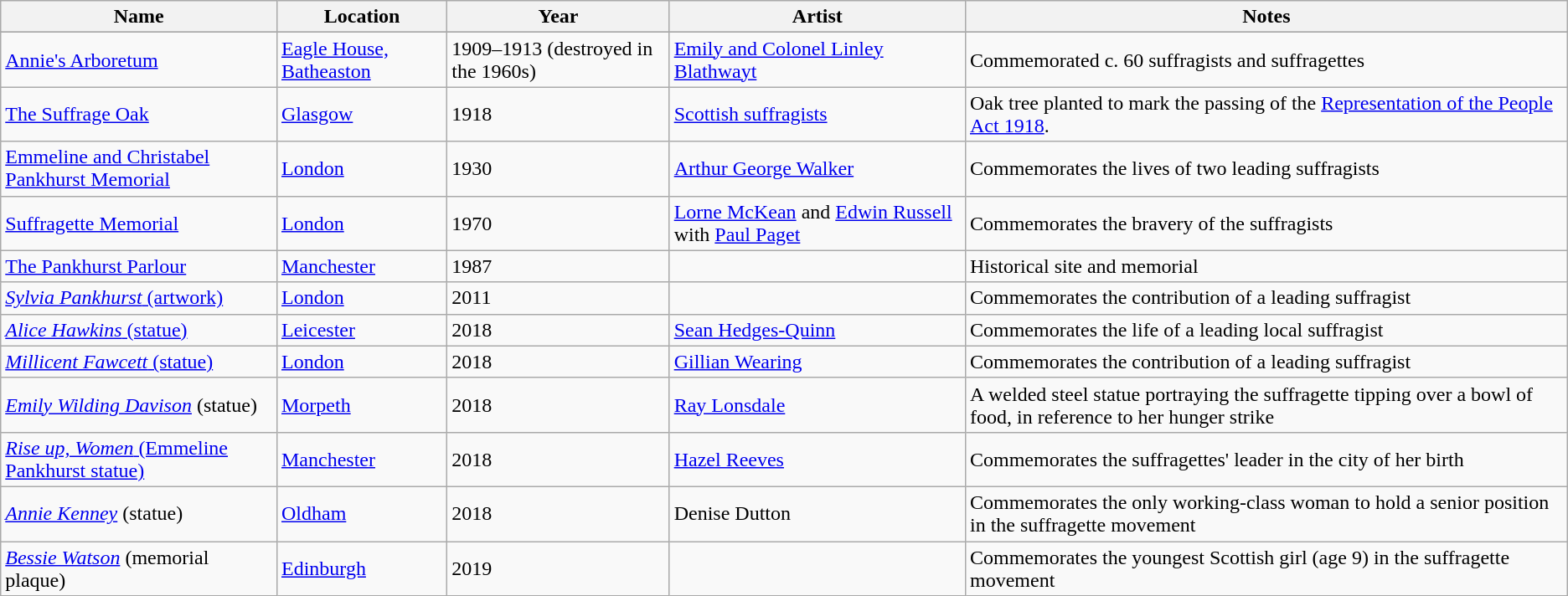<table class="wikitable">
<tr>
<th>Name</th>
<th>Location</th>
<th>Year</th>
<th>Artist</th>
<th>Notes</th>
</tr>
<tr>
</tr>
<tr>
<td><a href='#'>Annie's Arboretum</a></td>
<td><a href='#'>Eagle House, Batheaston</a></td>
<td>1909–1913 (destroyed in the 1960s)</td>
<td><a href='#'>Emily and Colonel Linley Blathwayt</a></td>
<td>Commemorated c. 60 suffragists and suffragettes</td>
</tr>
<tr>
<td><a href='#'>The Suffrage Oak</a></td>
<td><a href='#'>Glasgow</a></td>
<td>1918</td>
<td><a href='#'>Scottish suffragists</a></td>
<td>Oak tree planted to mark the passing of the <a href='#'>Representation of the People Act 1918</a>.</td>
</tr>
<tr>
<td><a href='#'>Emmeline and Christabel Pankhurst Memorial</a></td>
<td><a href='#'>London</a></td>
<td>1930</td>
<td><a href='#'>Arthur George Walker</a></td>
<td>Commemorates the lives of two leading suffragists</td>
</tr>
<tr>
<td><a href='#'>Suffragette Memorial</a></td>
<td><a href='#'>London</a></td>
<td>1970</td>
<td><a href='#'>Lorne McKean</a> and <a href='#'>Edwin Russell</a> with <a href='#'>Paul Paget</a></td>
<td>Commemorates the bravery of the suffragists</td>
</tr>
<tr>
<td><a href='#'>The Pankhurst Parlour</a></td>
<td><a href='#'>Manchester</a></td>
<td>1987</td>
<td></td>
<td>Historical site and memorial</td>
</tr>
<tr>
<td><a href='#'><em>Sylvia Pankhurst</em> (artwork)</a></td>
<td><a href='#'>London</a></td>
<td>2011</td>
<td></td>
<td>Commemorates the contribution of a leading suffragist</td>
</tr>
<tr>
<td><a href='#'><em>Alice Hawkins</em> (statue)</a></td>
<td><a href='#'>Leicester</a></td>
<td>2018</td>
<td><a href='#'>Sean Hedges-Quinn</a></td>
<td>Commemorates the life of a leading local suffragist</td>
</tr>
<tr>
<td><a href='#'><em>Millicent Fawcett</em> (statue)</a></td>
<td><a href='#'>London</a></td>
<td>2018</td>
<td><a href='#'>Gillian Wearing</a></td>
<td>Commemorates the contribution of a leading suffragist</td>
</tr>
<tr>
<td><em><a href='#'>Emily Wilding Davison</a></em> (statue)</td>
<td><a href='#'>Morpeth</a></td>
<td>2018</td>
<td><a href='#'>Ray Lonsdale</a></td>
<td>A welded steel statue portraying the suffragette tipping over a bowl of food, in reference to her hunger strike</td>
</tr>
<tr>
<td><a href='#'><em>Rise up, Women</em> (Emmeline Pankhurst statue)</a></td>
<td><a href='#'>Manchester</a></td>
<td>2018</td>
<td><a href='#'>Hazel Reeves</a></td>
<td>Commemorates the suffragettes' leader in the city of her birth</td>
</tr>
<tr>
<td><em><a href='#'>Annie Kenney</a></em> (statue)</td>
<td><a href='#'>Oldham</a></td>
<td>2018</td>
<td>Denise Dutton</td>
<td>Commemorates the only working-class woman to hold a senior position in the suffragette movement</td>
</tr>
<tr>
<td><em><a href='#'>Bessie Watson</a></em> (memorial plaque)</td>
<td><a href='#'>Edinburgh</a></td>
<td>2019</td>
<td></td>
<td>Commemorates the youngest Scottish girl (age 9) in the suffragette movement</td>
</tr>
</table>
